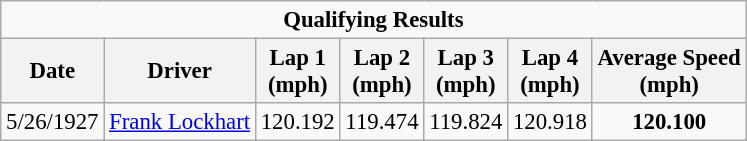<table class="wikitable" style="font-size: 95%;">
<tr align="center">
<td colspan=7><strong>Qualifying Results</strong></td>
</tr>
<tr align="center">
<th>Date</th>
<th>Driver</th>
<th>Lap 1<br>(mph)</th>
<th>Lap 2<br>(mph)</th>
<th>Lap 3<br>(mph)</th>
<th>Lap 4<br>(mph)</th>
<th>Average Speed<br>(mph)</th>
</tr>
<tr align="center">
<td>5/26/1927</td>
<td><a href='#'>Frank Lockhart</a></td>
<td>120.192</td>
<td>119.474</td>
<td>119.824</td>
<td>120.918</td>
<td><strong>120.100</strong></td>
</tr>
</table>
